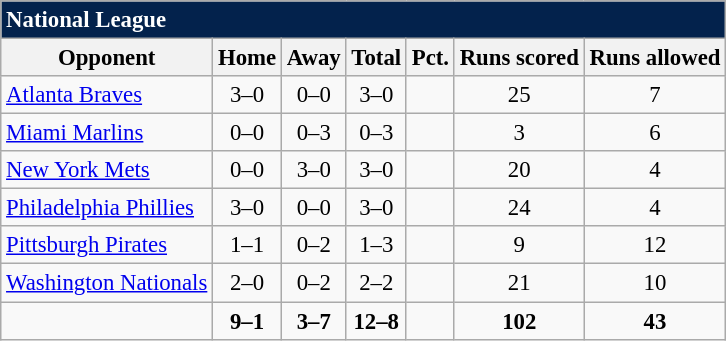<table class="wikitable" style="font-size: 95%; text-align: center">
<tr>
<td colspan="7" style="text-align:left; background:#03224c;color:#fff"><strong>National League</strong></td>
</tr>
<tr>
<th>Opponent</th>
<th>Home</th>
<th>Away</th>
<th>Total</th>
<th>Pct.</th>
<th>Runs scored</th>
<th>Runs allowed</th>
</tr>
<tr>
<td style="text-align:left"><a href='#'>Atlanta Braves</a></td>
<td>3–0</td>
<td>0–0</td>
<td>3–0</td>
<td></td>
<td>25</td>
<td>7</td>
</tr>
<tr>
<td style="text-align:left"><a href='#'>Miami Marlins</a></td>
<td>0–0</td>
<td>0–3</td>
<td>0–3</td>
<td></td>
<td>3</td>
<td>6</td>
</tr>
<tr>
<td style="text-align:left"><a href='#'>New York Mets</a></td>
<td>0–0</td>
<td>3–0</td>
<td>3–0</td>
<td></td>
<td>20</td>
<td>4</td>
</tr>
<tr>
<td style="text-align:left"><a href='#'>Philadelphia Phillies</a></td>
<td>3–0</td>
<td>0–0</td>
<td>3–0</td>
<td></td>
<td>24</td>
<td>4</td>
</tr>
<tr>
<td style="text-align:left"><a href='#'>Pittsburgh Pirates</a></td>
<td>1–1</td>
<td>0–2</td>
<td>1–3</td>
<td></td>
<td>9</td>
<td>12</td>
</tr>
<tr>
<td style="text-align:left"><a href='#'>Washington Nationals</a></td>
<td>2–0</td>
<td>0–2</td>
<td>2–2</td>
<td></td>
<td>21</td>
<td>10</td>
</tr>
<tr style="font-weight:bold">
<td></td>
<td>9–1</td>
<td>3–7</td>
<td>12–8</td>
<td></td>
<td>102</td>
<td>43</td>
</tr>
</table>
